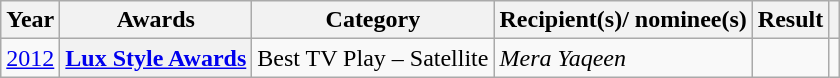<table class="wikitable plainrowheaders">
<tr>
<th>Year</th>
<th>Awards</th>
<th>Category</th>
<th>Recipient(s)/ nominee(s)</th>
<th>Result</th>
<th></th>
</tr>
<tr>
<td rowspan="3"><a href='#'>2012</a></td>
<th scope="row"><a href='#'>Lux Style Awards</a></th>
<td>Best TV Play – Satellite</td>
<td><em>Mera Yaqeen</em></td>
<td></td>
<td></td>
</tr>
</table>
